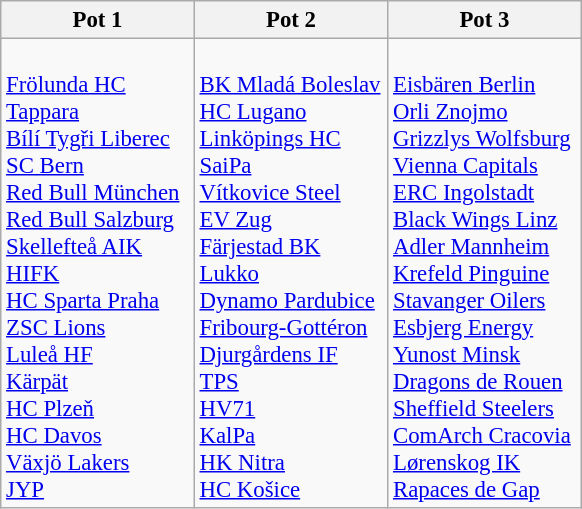<table class="wikitable" style="font-size: 95%;">
<tr>
<th width=33%>Pot 1</th>
<th width=33%>Pot 2</th>
<th width=33%>Pot 3</th>
</tr>
<tr>
<td><br> <a href='#'>Frölunda HC</a> <br>
 <a href='#'>Tappara</a> <br>
 <a href='#'>Bílí Tygři Liberec</a> <br>
 <a href='#'>SC Bern</a> <br>
 <a href='#'>Red Bull München</a> <br>
 <a href='#'>Red Bull Salzburg</a> <br>
 <a href='#'>Skellefteå AIK</a> <br>
 <a href='#'>HIFK</a> <br>
 <a href='#'>HC Sparta Praha</a> <br>
 <a href='#'>ZSC Lions</a> <br>
 <a href='#'>Luleå HF</a> <br>
 <a href='#'>Kärpät</a> <br>
 <a href='#'>HC Plzeň</a> <br>
 <a href='#'>HC Davos</a> <br>
 <a href='#'>Växjö Lakers</a> <br>
 <a href='#'>JYP</a></td>
<td><br> <a href='#'>BK Mladá Boleslav</a> <br>
 <a href='#'>HC Lugano</a> <br>
 <a href='#'>Linköpings HC</a> <br>
 <a href='#'>SaiPa</a> <br>
 <a href='#'>Vítkovice Steel</a> <br>
 <a href='#'>EV Zug</a> <br>
 <a href='#'>Färjestad BK</a> <br>
 <a href='#'>Lukko</a> <br>
 <a href='#'>Dynamo Pardubice</a> <br>
 <a href='#'>Fribourg-Gottéron</a> <br>
 <a href='#'>Djurgårdens IF</a> <br>
 <a href='#'>TPS</a> <br>
 <a href='#'>HV71</a> <br>
 <a href='#'>KalPa</a> <br>
 <a href='#'>HK Nitra</a> <br>
 <a href='#'>HC Košice</a></td>
<td><br> <a href='#'>Eisbären Berlin</a> <br>
 <a href='#'>Orli Znojmo</a> <br>
 <a href='#'>Grizzlys Wolfsburg</a> <br>
 <a href='#'>Vienna Capitals</a> <br>
 <a href='#'>ERC Ingolstadt</a> <br>
 <a href='#'>Black Wings Linz</a> <br>
 <a href='#'>Adler Mannheim</a> <br>
 <a href='#'>Krefeld Pinguine</a> <br>
 <a href='#'>Stavanger Oilers</a> <br>
 <a href='#'>Esbjerg Energy</a> <br>
 <a href='#'>Yunost Minsk</a> <br>
 <a href='#'>Dragons de Rouen</a> <br>
 <a href='#'>Sheffield Steelers</a> <br>
 <a href='#'>ComArch Cracovia</a> <br>
 <a href='#'>Lørenskog IK</a> <br>
 <a href='#'>Rapaces de Gap</a></td>
</tr>
</table>
